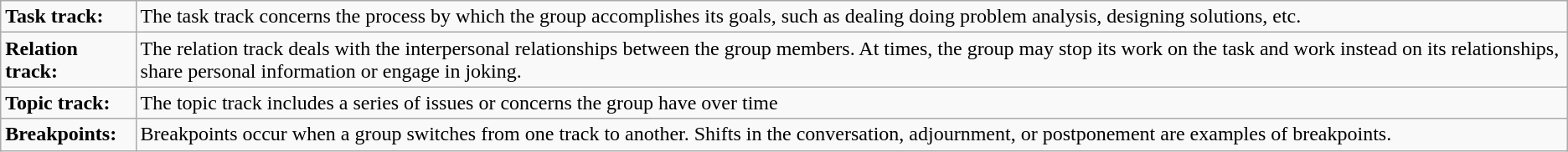<table class='wikitable'>
<tr>
<td><strong>Task track:</strong></td>
<td>The task track concerns the process by which the group accomplishes its goals, such as dealing doing problem analysis, designing solutions, etc.</td>
</tr>
<tr>
<td><strong>Relation track:</strong></td>
<td>The relation track deals with the interpersonal relationships between the group members. At times, the group may stop its work on the task and work instead on its relationships, share personal information or engage in joking.</td>
</tr>
<tr>
<td><strong>Topic track:</strong></td>
<td>The topic track includes a series of issues or concerns the group have over time</td>
</tr>
<tr>
<td><strong>Breakpoints:</strong></td>
<td>Breakpoints occur when a group switches from one track to another. Shifts in the conversation, adjournment, or postponement are examples of breakpoints.</td>
</tr>
</table>
